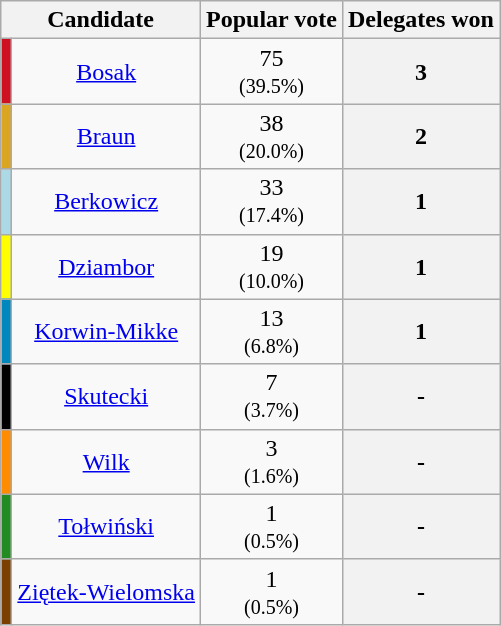<table class="wikitable sortable" style="text-align:center;">
<tr>
<th colspan=2>Candidate</th>
<th>Popular vote</th>
<th>Delegates won</th>
</tr>
<tr>
<td style="background:#CF1020;"></td>
<td><a href='#'>Bosak</a></td>
<td>75<br><small>(39.5%)</small></td>
<th scope="row" data-sort-value="3">3</th>
</tr>
<tr>
<td style="background:#DAA520;"></td>
<td><a href='#'>Braun</a></td>
<td>38<br><small>(20.0%)</small></td>
<th scope="row" data-sort-value="2">2</th>
</tr>
<tr>
<td style="background:#ADD8E6;"></td>
<td><a href='#'>Berkowicz</a></td>
<td>33<br><small>(17.4%)</small></td>
<th scope="row" data-sort-value="1">1</th>
</tr>
<tr>
<td style="background:#FFFF00;"></td>
<td><a href='#'>Dziambor</a></td>
<td>19<br><small>(10.0%)</small></td>
<th scope="row" data-sort-value="1">1</th>
</tr>
<tr>
<td style="background:#0087BD;"></td>
<td><a href='#'>Korwin-Mikke</a></td>
<td>13<br><small>(6.8%)</small></td>
<th scope="row" data-sort-value="1">1</th>
</tr>
<tr>
<td style="background:#000000;"></td>
<td><a href='#'>Skutecki</a></td>
<td>7<br><small>(3.7%)</small></td>
<th scope="row" data-sort-value="-">-</th>
</tr>
<tr>
<td style="background:#FF8C00;"></td>
<td><a href='#'>Wilk</a></td>
<td>3<br><small>(1.6%)</small></td>
<th scope="row" data-sort-value="-">-</th>
</tr>
<tr>
<td style="background:#228B22;"></td>
<td><a href='#'>Tołwiński</a></td>
<td>1<br><small>(0.5%)</small></td>
<th scope="row" data-sort-value="-">-</th>
</tr>
<tr>
<td style="background:#7B3F00;"></td>
<td><a href='#'>Ziętek-Wielomska</a></td>
<td>1<br><small>(0.5%)</small></td>
<th scope="row" data-sort-value="-">-</th>
</tr>
</table>
